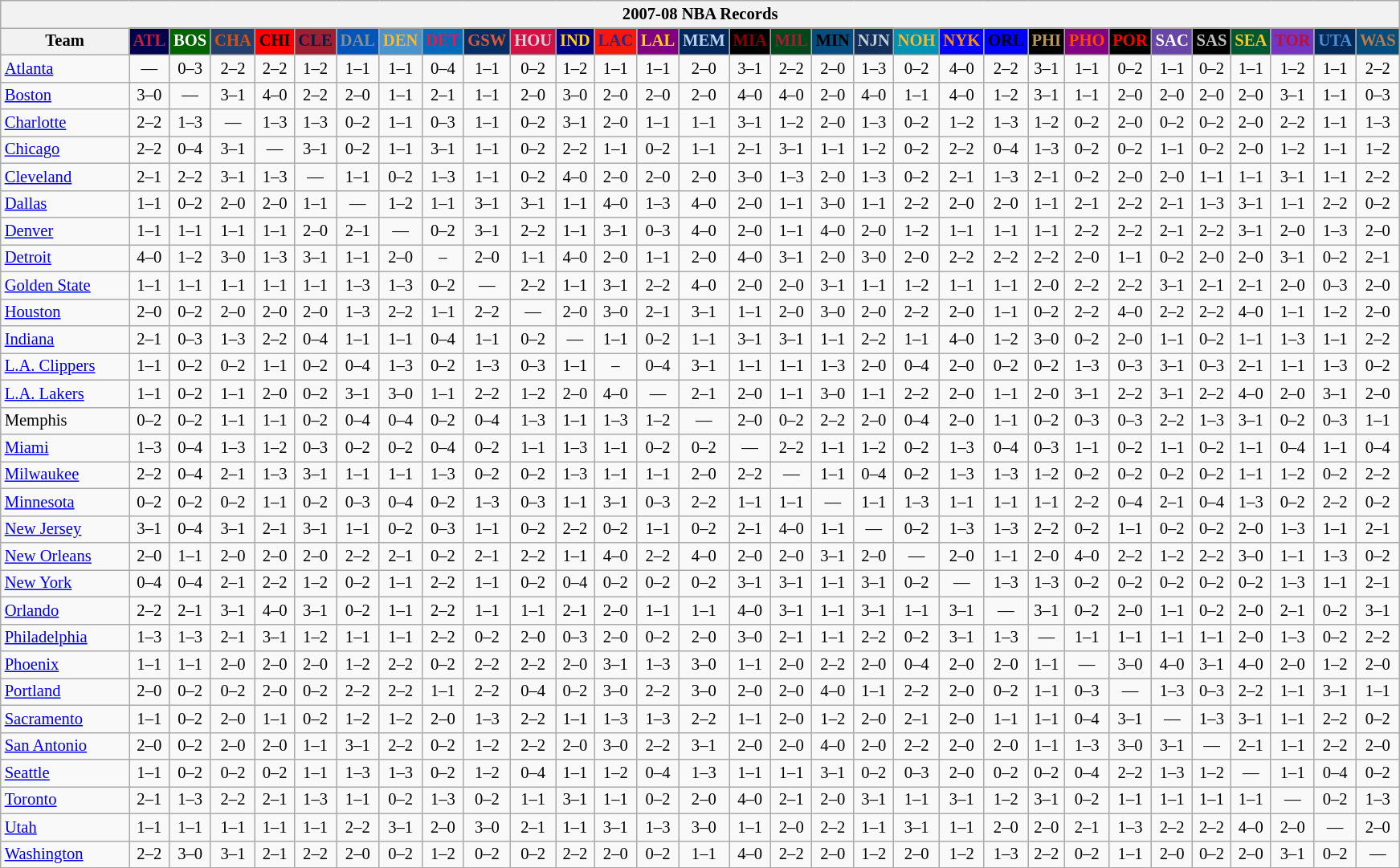<table class="wikitable" style="font-size:86%; text-align:center;">
<tr>
<th colspan=31>2007-08 NBA Records</th>
</tr>
<tr>
<th width=100>Team</th>
<th style="background:#00004d;color:#C41E3a;width=35">ATL</th>
<th style="background:#006400;color:#FFFFFF;width=35">BOS</th>
<th style="background:#253E6A;color:#DF5106;width=35">CHA</th>
<th style="background:#FF0000;color:#000000;width=35">CHI</th>
<th style="background:#9F1F32;color:#001D43;width=35">CLE</th>
<th style="background:#0055BA;color:#898D8F;width=35">DAL</th>
<th style="background:#4C92CC;color:#FDB827;width=35">DEN</th>
<th style="background:#006BB7;color:#ED164B;width=35">DET</th>
<th style="background:#072E63;color:#DC5A34;width=35">GSW</th>
<th style="background:#D31145;color:#CBD4D8;width=35">HOU</th>
<th style="background:#000080;color:#FFD700;width=35">IND</th>
<th style="background:#F9160D;color:#1A2E8B;width=35">LAC</th>
<th style="background:#800080;color:#FFD700;width=35">LAL</th>
<th style="background:#00265B;color:#BAD1EB;width=35">MEM</th>
<th style="background:#000000;color:#8B0000;width=35">MIA</th>
<th style="background:#00471B;color:#AC1A2F;width=35">MIL</th>
<th style="background:#044D80;color:#000000;width=35">MIN</th>
<th style="background:#12305B;color:#C4CED4;width=35">NJN</th>
<th style="background:#0093B1;color:#FDB827;width=35">NOH</th>
<th style="background:#0000FF;color:#FF8C00;width=35">NYK</th>
<th style="background:#0000FF;color:#000000;width=35">ORL</th>
<th style="background:#000000;color:#BB9754;width=35">PHI</th>
<th style="background:#800080;color:#FF4500;width=35">PHO</th>
<th style="background:#000000;color:#FF0000;width=35">POR</th>
<th style="background:#6846A8;color:#FFFFFF;width=35">SAC</th>
<th style="background:#000000;color:#C0C0C0;width=35">SAS</th>
<th style="background:#005831;color:#FFC322;width=35">SEA</th>
<th style="background:#7436BF;color:#BE0F34;width=35">TOR</th>
<th style="background:#042A5C;color:#4C8ECC;width=35">UTA</th>
<th style="background:#044D7D;color:#BC7A44;width=35">WAS</th>
</tr>
<tr>
<td style="text-align:left;"><a href='#'>Atlanta</a></td>
<td>—</td>
<td>0–3</td>
<td>2–2</td>
<td>2–2</td>
<td>1–2</td>
<td>1–1</td>
<td>1–1</td>
<td>0–4</td>
<td>1–1</td>
<td>0–2</td>
<td>1–2</td>
<td>1–1</td>
<td>1–1</td>
<td>2–0</td>
<td>3–1</td>
<td>2–2</td>
<td>2–0</td>
<td>1–3</td>
<td>0–2</td>
<td>4–0</td>
<td>2–2</td>
<td>3–1</td>
<td>1–1</td>
<td>0–2</td>
<td>1–1</td>
<td>0–2</td>
<td>1–1</td>
<td>1–2</td>
<td>1–1</td>
<td>2–2</td>
</tr>
<tr>
<td style="text-align:left;"><a href='#'>Boston</a></td>
<td>3–0</td>
<td>—</td>
<td>3–1</td>
<td>4–0</td>
<td>2–2</td>
<td>2–0</td>
<td>1–1</td>
<td>2–1</td>
<td>1–1</td>
<td>2–0</td>
<td>3–0</td>
<td>2–0</td>
<td>2–0</td>
<td>2–0</td>
<td>4–0</td>
<td>4–0</td>
<td>2–0</td>
<td>4–0</td>
<td>1–1</td>
<td>4–0</td>
<td>1–2</td>
<td>3–1</td>
<td>1–1</td>
<td>2–0</td>
<td>2–0</td>
<td>2–0</td>
<td>2–0</td>
<td>3–1</td>
<td>1–1</td>
<td>0–3</td>
</tr>
<tr>
<td style="text-align:left;"><a href='#'>Charlotte</a></td>
<td>2–2</td>
<td>1–3</td>
<td>—</td>
<td>1–3</td>
<td>1–3</td>
<td>0–2</td>
<td>1–1</td>
<td>0–3</td>
<td>1–1</td>
<td>0–2</td>
<td>3–1</td>
<td>2–0</td>
<td>1–1</td>
<td>1–1</td>
<td>3–1</td>
<td>1–2</td>
<td>2–0</td>
<td>1–3</td>
<td>0–2</td>
<td>1–2</td>
<td>1–3</td>
<td>1–2</td>
<td>0–2</td>
<td>2–0</td>
<td>0–2</td>
<td>0–2</td>
<td>2–0</td>
<td>2–2</td>
<td>1–1</td>
<td>1–3</td>
</tr>
<tr>
<td style="text-align:left;"><a href='#'>Chicago</a></td>
<td>2–2</td>
<td>0–4</td>
<td>3–1</td>
<td>—</td>
<td>3–1</td>
<td>0–2</td>
<td>1–1</td>
<td>3–1</td>
<td>1–1</td>
<td>0–2</td>
<td>2–2</td>
<td>1–1</td>
<td>0–2</td>
<td>1–1</td>
<td>2–1</td>
<td>3–1</td>
<td>1–1</td>
<td>1–2</td>
<td>0–2</td>
<td>2–2</td>
<td>0–4</td>
<td>1–3</td>
<td>0–2</td>
<td>0–2</td>
<td>1–1</td>
<td>0–2</td>
<td>2–0</td>
<td>1–2</td>
<td>1–1</td>
<td>1–2</td>
</tr>
<tr>
<td style="text-align:left;"><a href='#'>Cleveland</a></td>
<td>2–1</td>
<td>2–2</td>
<td>3–1</td>
<td>1–3</td>
<td>—</td>
<td>1–1</td>
<td>0–2</td>
<td>1–3</td>
<td>1–1</td>
<td>0–2</td>
<td>4–0</td>
<td>2–0</td>
<td>2–0</td>
<td>2–0</td>
<td>3–0</td>
<td>1–3</td>
<td>2–0</td>
<td>1–3</td>
<td>0–2</td>
<td>2–1</td>
<td>1–3</td>
<td>2–1</td>
<td>0–2</td>
<td>2–0</td>
<td>2–0</td>
<td>1–1</td>
<td>1–1</td>
<td>3–1</td>
<td>1–1</td>
<td>2–2</td>
</tr>
<tr>
<td style="text-align:left;"><a href='#'>Dallas</a></td>
<td>1–1</td>
<td>0–2</td>
<td>2–0</td>
<td>2–0</td>
<td>1–1</td>
<td>—</td>
<td>1–2</td>
<td>1–1</td>
<td>3–1</td>
<td>3–1</td>
<td>1–1</td>
<td>4–0</td>
<td>1–3</td>
<td>4–0</td>
<td>2–0</td>
<td>1–1</td>
<td>3–0</td>
<td>1–1</td>
<td>2–2</td>
<td>2–0</td>
<td>2–0</td>
<td>1–1</td>
<td>2–1</td>
<td>2–2</td>
<td>2–1</td>
<td>1–3</td>
<td>3–1</td>
<td>1–1</td>
<td>2–2</td>
<td>0–2</td>
</tr>
<tr>
<td style="text-align:left;"><a href='#'>Denver</a></td>
<td>1–1</td>
<td>1–1</td>
<td>1–1</td>
<td>1–1</td>
<td>2–0</td>
<td>2–1</td>
<td>—</td>
<td>0–2</td>
<td>3–1</td>
<td>2–2</td>
<td>1–1</td>
<td>3–1</td>
<td>0–3</td>
<td>4–0</td>
<td>2–0</td>
<td>1–1</td>
<td>4–0</td>
<td>2–0</td>
<td>1–2</td>
<td>1–1</td>
<td>1–1</td>
<td>1–1</td>
<td>2–2</td>
<td>2–2</td>
<td>2–1</td>
<td>2–2</td>
<td>3–1</td>
<td>2–0</td>
<td>1–3</td>
<td>2–0</td>
</tr>
<tr>
<td style="text-align:left;"><a href='#'>Detroit</a></td>
<td>4–0</td>
<td>1–2</td>
<td>3–0</td>
<td>1–3</td>
<td>3–1</td>
<td>1–1</td>
<td>2–0</td>
<td>–</td>
<td>2–0</td>
<td>1–1</td>
<td>4–0</td>
<td>2–0</td>
<td>1–1</td>
<td>2–0</td>
<td>4–0</td>
<td>3–1</td>
<td>2–0</td>
<td>3–0</td>
<td>2–0</td>
<td>2–2</td>
<td>2–2</td>
<td>2–2</td>
<td>2–0</td>
<td>1–1</td>
<td>0–2</td>
<td>2–0</td>
<td>2–0</td>
<td>3–1</td>
<td>0–2</td>
<td>2–1</td>
</tr>
<tr>
<td style="text-align:left;"><a href='#'>Golden State</a></td>
<td>1–1</td>
<td>1–1</td>
<td>1–1</td>
<td>1–1</td>
<td>1–1</td>
<td>1–3</td>
<td>1–3</td>
<td>0–2</td>
<td>—</td>
<td>2–2</td>
<td>1–1</td>
<td>3–1</td>
<td>2–2</td>
<td>4–0</td>
<td>2–0</td>
<td>2–0</td>
<td>3–1</td>
<td>1–1</td>
<td>1–2</td>
<td>1–1</td>
<td>1–1</td>
<td>2–0</td>
<td>2–2</td>
<td>2–2</td>
<td>3–1</td>
<td>2–1</td>
<td>2–1</td>
<td>2–0</td>
<td>0–3</td>
<td>2–0</td>
</tr>
<tr>
<td style="text-align:left;"><a href='#'>Houston</a></td>
<td>2–0</td>
<td>0–2</td>
<td>2–0</td>
<td>2–0</td>
<td>2–0</td>
<td>1–3</td>
<td>2–2</td>
<td>1–1</td>
<td>2–2</td>
<td>—</td>
<td>2–0</td>
<td>3–0</td>
<td>2–1</td>
<td>3–1</td>
<td>1–1</td>
<td>2–0</td>
<td>3–0</td>
<td>2–0</td>
<td>2–2</td>
<td>2–0</td>
<td>1–1</td>
<td>0–2</td>
<td>2–2</td>
<td>4–0</td>
<td>2–2</td>
<td>2–2</td>
<td>4–0</td>
<td>1–1</td>
<td>1–2</td>
<td>2–0</td>
</tr>
<tr>
<td style="text-align:left;"><a href='#'>Indiana</a></td>
<td>2–1</td>
<td>0–3</td>
<td>1–3</td>
<td>2–2</td>
<td>0–4</td>
<td>1–1</td>
<td>1–1</td>
<td>0–4</td>
<td>1–1</td>
<td>0–2</td>
<td>—</td>
<td>1–1</td>
<td>0–2</td>
<td>1–1</td>
<td>3–1</td>
<td>3–1</td>
<td>1–1</td>
<td>2–2</td>
<td>1–1</td>
<td>4–0</td>
<td>1–2</td>
<td>3–0</td>
<td>0–2</td>
<td>2–0</td>
<td>1–1</td>
<td>0–2</td>
<td>1–1</td>
<td>1–3</td>
<td>1–1</td>
<td>2–2</td>
</tr>
<tr>
<td style="text-align:left;"><a href='#'>L.A. Clippers</a></td>
<td>1–1</td>
<td>0–2</td>
<td>0–2</td>
<td>1–1</td>
<td>0–2</td>
<td>0–4</td>
<td>1–3</td>
<td>0–2</td>
<td>1–3</td>
<td>0–3</td>
<td>1–1</td>
<td>–</td>
<td>0–4</td>
<td>3–1</td>
<td>1–1</td>
<td>1–1</td>
<td>1–3</td>
<td>2–0</td>
<td>0–4</td>
<td>2–0</td>
<td>0–2</td>
<td>0–2</td>
<td>1–3</td>
<td>0–3</td>
<td>3–1</td>
<td>0–3</td>
<td>2–1</td>
<td>1–1</td>
<td>1–3</td>
<td>0–2</td>
</tr>
<tr>
<td style="text-align:left;"><a href='#'>L.A. Lakers</a></td>
<td>1–1</td>
<td>0–2</td>
<td>1–1</td>
<td>2–0</td>
<td>0–2</td>
<td>3–1</td>
<td>3–0</td>
<td>1–1</td>
<td>2–2</td>
<td>1–2</td>
<td>2–0</td>
<td>4–0</td>
<td>—</td>
<td>2–1</td>
<td>2–0</td>
<td>1–1</td>
<td>3–0</td>
<td>1–1</td>
<td>2–2</td>
<td>2–0</td>
<td>1–1</td>
<td>2–0</td>
<td>3–1</td>
<td>2–2</td>
<td>3–1</td>
<td>2–2</td>
<td>4–0</td>
<td>2–0</td>
<td>3–1</td>
<td>2–0</td>
</tr>
<tr>
<td style="text-align:left;">Memphis</td>
<td>0–2</td>
<td>0–2</td>
<td>1–1</td>
<td>1–1</td>
<td>0–2</td>
<td>0–4</td>
<td>0–4</td>
<td>0–2</td>
<td>0–4</td>
<td>1–3</td>
<td>1–1</td>
<td>1–3</td>
<td>1–2</td>
<td>—</td>
<td>2–0</td>
<td>0–2</td>
<td>2–2</td>
<td>2–0</td>
<td>0–4</td>
<td>2–0</td>
<td>1–1</td>
<td>0–2</td>
<td>0–3</td>
<td>0–3</td>
<td>2–2</td>
<td>1–3</td>
<td>3–1</td>
<td>0–2</td>
<td>0–3</td>
<td>1–1</td>
</tr>
<tr>
<td style="text-align:left;"><a href='#'>Miami</a></td>
<td>1–3</td>
<td>0–4</td>
<td>1–3</td>
<td>1–2</td>
<td>0–3</td>
<td>0–2</td>
<td>0–2</td>
<td>0–4</td>
<td>0–2</td>
<td>1–1</td>
<td>1–3</td>
<td>1–1</td>
<td>0–2</td>
<td>0–2</td>
<td>—</td>
<td>2–2</td>
<td>1–1</td>
<td>1–2</td>
<td>0–2</td>
<td>1–3</td>
<td>0–4</td>
<td>0–3</td>
<td>1–1</td>
<td>0–2</td>
<td>1–1</td>
<td>0–2</td>
<td>1–1</td>
<td>0–4</td>
<td>1–1</td>
<td>0–4</td>
</tr>
<tr>
<td style="text-align:left;"><a href='#'>Milwaukee</a></td>
<td>2–2</td>
<td>0–4</td>
<td>2–1</td>
<td>1–3</td>
<td>3–1</td>
<td>1–1</td>
<td>1–1</td>
<td>1–3</td>
<td>0–2</td>
<td>0–2</td>
<td>1–3</td>
<td>1–1</td>
<td>1–1</td>
<td>2–0</td>
<td>2–2</td>
<td>—</td>
<td>1–1</td>
<td>0–4</td>
<td>0–2</td>
<td>1–3</td>
<td>1–3</td>
<td>1–2</td>
<td>0–2</td>
<td>0–2</td>
<td>0–2</td>
<td>0–2</td>
<td>1–1</td>
<td>1–2</td>
<td>0–2</td>
<td>2–2</td>
</tr>
<tr>
<td style="text-align:left;"><a href='#'>Minnesota</a></td>
<td>0–2</td>
<td>0–2</td>
<td>0–2</td>
<td>1–1</td>
<td>0–2</td>
<td>0–3</td>
<td>0–4</td>
<td>0–2</td>
<td>1–3</td>
<td>0–3</td>
<td>1–1</td>
<td>3–1</td>
<td>0–3</td>
<td>2–2</td>
<td>1–1</td>
<td>1–1</td>
<td>—</td>
<td>1–1</td>
<td>1–3</td>
<td>1–1</td>
<td>1–1</td>
<td>1–1</td>
<td>2–2</td>
<td>0–4</td>
<td>2–1</td>
<td>0–4</td>
<td>1–3</td>
<td>0–2</td>
<td>2–2</td>
<td>0–2</td>
</tr>
<tr>
<td style="text-align:left;"><a href='#'>New Jersey</a></td>
<td>3–1</td>
<td>0–4</td>
<td>3–1</td>
<td>2–1</td>
<td>3–1</td>
<td>1–1</td>
<td>0–2</td>
<td>0–3</td>
<td>1–1</td>
<td>0–2</td>
<td>2–2</td>
<td>0–2</td>
<td>1–1</td>
<td>0–2</td>
<td>2–1</td>
<td>4–0</td>
<td>1–1</td>
<td>—</td>
<td>0–2</td>
<td>1–3</td>
<td>1–3</td>
<td>2–2</td>
<td>0–2</td>
<td>1–1</td>
<td>0–2</td>
<td>0–2</td>
<td>2–0</td>
<td>1–3</td>
<td>1–1</td>
<td>2–1</td>
</tr>
<tr>
<td style="text-align:left;"><a href='#'>New Orleans</a></td>
<td>2–0</td>
<td>1–1</td>
<td>2–0</td>
<td>2–0</td>
<td>2–0</td>
<td>2–2</td>
<td>2–1</td>
<td>0–2</td>
<td>2–1</td>
<td>2–2</td>
<td>1–1</td>
<td>4–0</td>
<td>2–2</td>
<td>4–0</td>
<td>2–0</td>
<td>2–0</td>
<td>3–1</td>
<td>2–0</td>
<td>—</td>
<td>2–0</td>
<td>1–1</td>
<td>2–0</td>
<td>4–0</td>
<td>2–2</td>
<td>1–2</td>
<td>2–2</td>
<td>3–0</td>
<td>1–1</td>
<td>1–3</td>
<td>0–2</td>
</tr>
<tr>
<td style="text-align:left;"><a href='#'>New York</a></td>
<td>0–4</td>
<td>0–4</td>
<td>2–1</td>
<td>2–2</td>
<td>1–2</td>
<td>0–2</td>
<td>1–1</td>
<td>2–2</td>
<td>1–1</td>
<td>0–2</td>
<td>0–4</td>
<td>0–2</td>
<td>0–2</td>
<td>0–2</td>
<td>3–1</td>
<td>3–1</td>
<td>1–1</td>
<td>3–1</td>
<td>0–2</td>
<td>—</td>
<td>1–3</td>
<td>1–3</td>
<td>0–2</td>
<td>0–2</td>
<td>0–2</td>
<td>0–2</td>
<td>0–2</td>
<td>1–3</td>
<td>1–1</td>
<td>2–1</td>
</tr>
<tr>
<td style="text-align:left;"><a href='#'>Orlando</a></td>
<td>2–2</td>
<td>2–1</td>
<td>3–1</td>
<td>4–0</td>
<td>3–1</td>
<td>0–2</td>
<td>1–1</td>
<td>2–2</td>
<td>1–1</td>
<td>1–1</td>
<td>2–1</td>
<td>2–0</td>
<td>1–1</td>
<td>1–1</td>
<td>4–0</td>
<td>3–1</td>
<td>1–1</td>
<td>3–1</td>
<td>1–1</td>
<td>3–1</td>
<td>—</td>
<td>3–1</td>
<td>0–2</td>
<td>2–0</td>
<td>1–1</td>
<td>0–2</td>
<td>2–0</td>
<td>2–1</td>
<td>0–2</td>
<td>3–1</td>
</tr>
<tr>
<td style="text-align:left;"><a href='#'>Philadelphia</a></td>
<td>1–3</td>
<td>1–3</td>
<td>2–1</td>
<td>3–1</td>
<td>1–2</td>
<td>1–1</td>
<td>1–1</td>
<td>2–2</td>
<td>0–2</td>
<td>2–0</td>
<td>0–3</td>
<td>2–0</td>
<td>0–2</td>
<td>2–0</td>
<td>3–0</td>
<td>2–1</td>
<td>1–1</td>
<td>2–2</td>
<td>0–2</td>
<td>3–1</td>
<td>1–3</td>
<td>—</td>
<td>1–1</td>
<td>1–1</td>
<td>1–1</td>
<td>1–1</td>
<td>2–0</td>
<td>1–3</td>
<td>0–2</td>
<td>2–2</td>
</tr>
<tr>
<td style="text-align:left;"><a href='#'>Phoenix</a></td>
<td>1–1</td>
<td>1–1</td>
<td>2–0</td>
<td>2–0</td>
<td>2–0</td>
<td>1–2</td>
<td>2–2</td>
<td>0–2</td>
<td>2–2</td>
<td>2–2</td>
<td>2–0</td>
<td>3–1</td>
<td>1–3</td>
<td>3–0</td>
<td>1–1</td>
<td>2–0</td>
<td>2–2</td>
<td>2–0</td>
<td>0–4</td>
<td>2–0</td>
<td>2–0</td>
<td>1–1</td>
<td>—</td>
<td>3–0</td>
<td>4–0</td>
<td>3–1</td>
<td>4–0</td>
<td>2–0</td>
<td>1–2</td>
<td>2–0</td>
</tr>
<tr>
<td style="text-align:left;"><a href='#'>Portland</a></td>
<td>2–0</td>
<td>0–2</td>
<td>0–2</td>
<td>2–0</td>
<td>0–2</td>
<td>2–2</td>
<td>2–2</td>
<td>1–1</td>
<td>2–2</td>
<td>0–4</td>
<td>0–2</td>
<td>3–0</td>
<td>2–2</td>
<td>3–0</td>
<td>2–0</td>
<td>2–0</td>
<td>4–0</td>
<td>1–1</td>
<td>2–2</td>
<td>2–0</td>
<td>0–2</td>
<td>1–1</td>
<td>0–3</td>
<td>—</td>
<td>1–3</td>
<td>0–3</td>
<td>2–2</td>
<td>1–1</td>
<td>3–1</td>
<td>1–1</td>
</tr>
<tr>
<td style="text-align:left;"><a href='#'>Sacramento</a></td>
<td>1–1</td>
<td>0–2</td>
<td>2–0</td>
<td>1–1</td>
<td>0–2</td>
<td>1–2</td>
<td>1–2</td>
<td>2–0</td>
<td>1–3</td>
<td>2–2</td>
<td>1–1</td>
<td>1–3</td>
<td>1–3</td>
<td>2–2</td>
<td>1–1</td>
<td>2–0</td>
<td>1–2</td>
<td>2–0</td>
<td>2–1</td>
<td>2–0</td>
<td>1–1</td>
<td>1–1</td>
<td>0–4</td>
<td>3–1</td>
<td>—</td>
<td>1–3</td>
<td>3–1</td>
<td>1–1</td>
<td>2–2</td>
<td>0–2</td>
</tr>
<tr>
<td style="text-align:left;"><a href='#'>San Antonio</a></td>
<td>2–0</td>
<td>0–2</td>
<td>2–0</td>
<td>2–0</td>
<td>1–1</td>
<td>3–1</td>
<td>2–2</td>
<td>0–2</td>
<td>1–2</td>
<td>2–2</td>
<td>2–0</td>
<td>3–0</td>
<td>2–2</td>
<td>3–1</td>
<td>2–0</td>
<td>2–0</td>
<td>4–0</td>
<td>2–0</td>
<td>2–2</td>
<td>2–0</td>
<td>2–0</td>
<td>1–1</td>
<td>1–3</td>
<td>3–0</td>
<td>3–1</td>
<td>—</td>
<td>2–1</td>
<td>1–1</td>
<td>2–2</td>
<td>2–0</td>
</tr>
<tr>
<td style="text-align:left;"><a href='#'>Seattle</a></td>
<td>1–1</td>
<td>0–2</td>
<td>0–2</td>
<td>0–2</td>
<td>1–1</td>
<td>1–3</td>
<td>1–3</td>
<td>0–2</td>
<td>1–2</td>
<td>0–4</td>
<td>1–1</td>
<td>1–2</td>
<td>0–4</td>
<td>1–3</td>
<td>1–1</td>
<td>1–1</td>
<td>3–1</td>
<td>0–2</td>
<td>0–3</td>
<td>2–0</td>
<td>0–2</td>
<td>0–2</td>
<td>0–4</td>
<td>2–2</td>
<td>1–3</td>
<td>1–2</td>
<td>—</td>
<td>1–1</td>
<td>0–4</td>
<td>0–2</td>
</tr>
<tr>
<td style="text-align:left;"><a href='#'>Toronto</a></td>
<td>2–1</td>
<td>1–3</td>
<td>2–2</td>
<td>2–1</td>
<td>1–3</td>
<td>1–1</td>
<td>0–2</td>
<td>1–3</td>
<td>0–2</td>
<td>1–1</td>
<td>3–1</td>
<td>1–1</td>
<td>0–2</td>
<td>2–0</td>
<td>4–0</td>
<td>2–1</td>
<td>2–0</td>
<td>3–1</td>
<td>1–1</td>
<td>3–1</td>
<td>1–2</td>
<td>3–1</td>
<td>0–2</td>
<td>1–1</td>
<td>1–1</td>
<td>1–1</td>
<td>1–1</td>
<td>—</td>
<td>0–2</td>
<td>1–3</td>
</tr>
<tr>
<td style="text-align:left;"><a href='#'>Utah</a></td>
<td>1–1</td>
<td>1–1</td>
<td>1–1</td>
<td>1–1</td>
<td>1–1</td>
<td>2–2</td>
<td>3–1</td>
<td>2–0</td>
<td>3–0</td>
<td>2–1</td>
<td>1–1</td>
<td>3–1</td>
<td>1–3</td>
<td>3–0</td>
<td>1–1</td>
<td>2–0</td>
<td>2–2</td>
<td>1–1</td>
<td>3–1</td>
<td>1–1</td>
<td>2–0</td>
<td>2–0</td>
<td>2–1</td>
<td>1–3</td>
<td>2–2</td>
<td>2–2</td>
<td>4–0</td>
<td>2–0</td>
<td>—</td>
<td>2–0</td>
</tr>
<tr>
<td style="text-align:left;"><a href='#'>Washington</a></td>
<td>2–2</td>
<td>3–0</td>
<td>3–1</td>
<td>2–1</td>
<td>2–2</td>
<td>2–0</td>
<td>0–2</td>
<td>1–2</td>
<td>0–2</td>
<td>0–2</td>
<td>2–2</td>
<td>2–0</td>
<td>0–2</td>
<td>1–1</td>
<td>4–0</td>
<td>2–2</td>
<td>2–0</td>
<td>1–2</td>
<td>2–0</td>
<td>1–2</td>
<td>1–3</td>
<td>2–2</td>
<td>0–2</td>
<td>1–1</td>
<td>2–0</td>
<td>0–2</td>
<td>2–0</td>
<td>3–1</td>
<td>0–2</td>
<td>—</td>
</tr>
</table>
